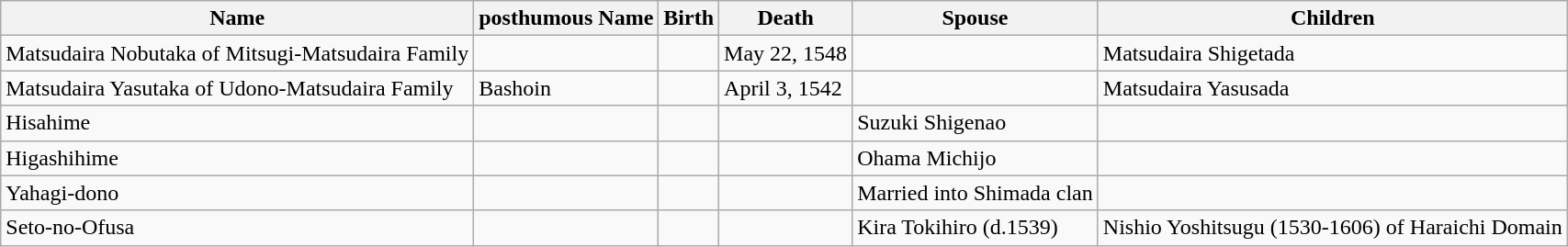<table class="wikitable">
<tr>
<th>Name</th>
<th>posthumous Name</th>
<th>Birth</th>
<th>Death</th>
<th>Spouse</th>
<th>Children</th>
</tr>
<tr>
<td>Matsudaira Nobutaka of Mitsugi-Matsudaira Family</td>
<td></td>
<td></td>
<td>May 22, 1548</td>
<td></td>
<td>Matsudaira Shigetada</td>
</tr>
<tr>
<td>Matsudaira Yasutaka of Udono-Matsudaira Family</td>
<td>Bashoin</td>
<td></td>
<td>April 3, 1542</td>
<td></td>
<td>Matsudaira Yasusada</td>
</tr>
<tr>
<td>Hisahime</td>
<td></td>
<td></td>
<td></td>
<td>Suzuki Shigenao</td>
<td></td>
</tr>
<tr>
<td>Higashihime</td>
<td></td>
<td></td>
<td></td>
<td>Ohama Michijo</td>
<td></td>
</tr>
<tr>
<td>Yahagi-dono</td>
<td></td>
<td></td>
<td></td>
<td>Married into Shimada clan</td>
<td></td>
</tr>
<tr>
<td>Seto-no-Ofusa</td>
<td></td>
<td></td>
<td></td>
<td>Kira Tokihiro (d.1539)</td>
<td>Nishio Yoshitsugu (1530-1606) of Haraichi Domain</td>
</tr>
</table>
